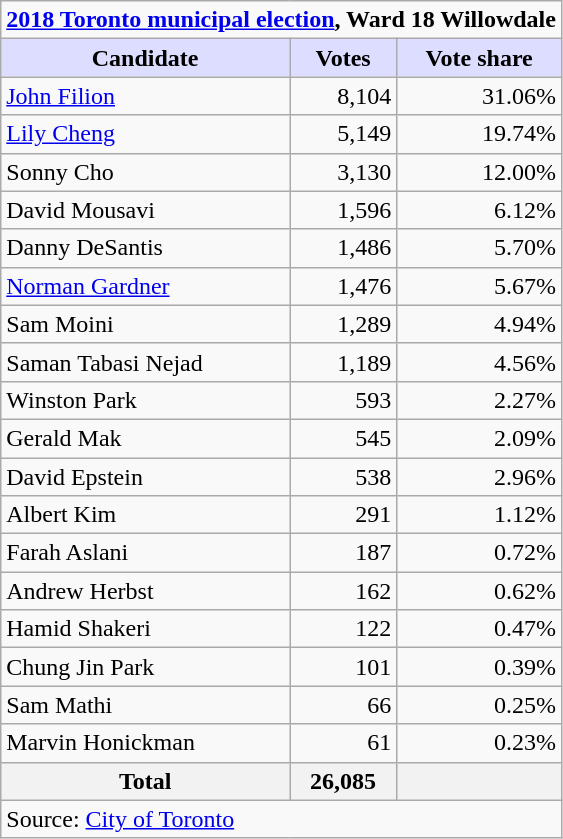<table class="wikitable plainrowheaders">
<tr>
<td colspan="3"><strong><a href='#'>2018 Toronto municipal election</a>, Ward 18 Willowdale</strong></td>
</tr>
<tr>
<th scope="col" style="background:#ddf;">Candidate</th>
<th scope="col" style="background:#ddf;">Votes</th>
<th scope="col" style="background:#ddf;">Vote share</th>
</tr>
<tr>
<td scope="row"><a href='#'>John Filion</a></td>
<td align="right">8,104</td>
<td align="right">31.06%</td>
</tr>
<tr>
<td scope="row"><a href='#'>Lily Cheng</a></td>
<td align="right">5,149</td>
<td align="right">19.74%</td>
</tr>
<tr>
<td scope="row">Sonny Cho</td>
<td align="right">3,130</td>
<td align="right">12.00%</td>
</tr>
<tr>
<td scope="row">David Mousavi</td>
<td align="right">1,596</td>
<td align="right">6.12%</td>
</tr>
<tr>
<td scope="row">Danny DeSantis</td>
<td align="right">1,486</td>
<td align="right">5.70%</td>
</tr>
<tr>
<td scope="row"><a href='#'>Norman Gardner</a></td>
<td align="right">1,476</td>
<td align="right">5.67%</td>
</tr>
<tr>
<td scope="row">Sam Moini</td>
<td align="right">1,289</td>
<td align="right">4.94%</td>
</tr>
<tr>
<td scope="row">Saman Tabasi Nejad</td>
<td align="right">1,189</td>
<td align="right">4.56%</td>
</tr>
<tr>
<td scope="row">Winston Park</td>
<td align="right">593</td>
<td align="right">2.27%</td>
</tr>
<tr>
<td scope="row">Gerald Mak</td>
<td align="right">545</td>
<td align="right">2.09%</td>
</tr>
<tr>
<td scope="row">David Epstein</td>
<td align="right">538</td>
<td align="right">2.96%</td>
</tr>
<tr>
<td scope="row">Albert Kim</td>
<td align="right">291</td>
<td align="right">1.12%</td>
</tr>
<tr>
<td scope="row">Farah Aslani</td>
<td align="right">187</td>
<td align="right">0.72%</td>
</tr>
<tr>
<td scope="row">Andrew Herbst</td>
<td align="right">162</td>
<td align="right">0.62%</td>
</tr>
<tr>
<td scope="row">Hamid Shakeri</td>
<td align="right">122</td>
<td align="right">0.47%</td>
</tr>
<tr>
<td scope="row" ">Chung Jin Park</td>
<td align="right">101</td>
<td align="right">0.39%</td>
</tr>
<tr>
<td scope="row">Sam Mathi</td>
<td align="right">66</td>
<td align="right">0.25%</td>
</tr>
<tr>
<td scope="row">Marvin Honickman</td>
<td align="right">61</td>
<td align="right">0.23%</td>
</tr>
<tr>
<th scope="row"><strong>Total</strong></th>
<th align="right">26,085</th>
<th align="right"></th>
</tr>
<tr>
<td colspan="3">Source: <a href='#'>City of Toronto</a></td>
</tr>
</table>
